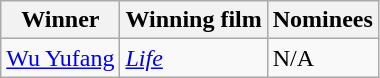<table class="wikitable">
<tr>
<th>Winner</th>
<th>Winning film</th>
<th>Nominees</th>
</tr>
<tr>
<td><a href='#'>Wu Yufang</a></td>
<td><em><a href='#'>Life</a></em></td>
<td>N/A</td>
</tr>
</table>
